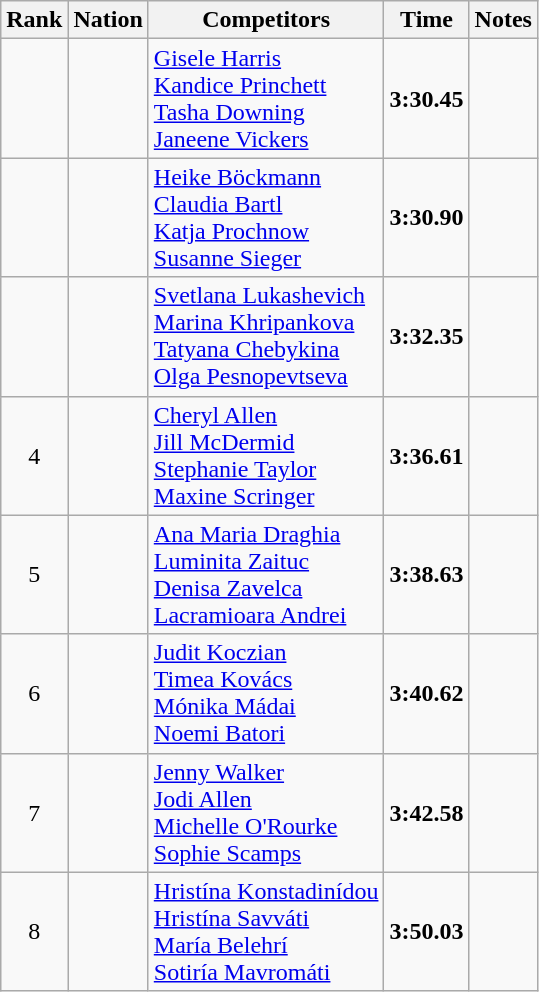<table class="wikitable sortable" style="text-align:center">
<tr>
<th>Rank</th>
<th>Nation</th>
<th>Competitors</th>
<th>Time</th>
<th>Notes</th>
</tr>
<tr>
<td></td>
<td align=left></td>
<td align=left><a href='#'>Gisele Harris</a><br><a href='#'>Kandice Princhett</a><br><a href='#'>Tasha Downing</a><br><a href='#'>Janeene Vickers</a></td>
<td><strong>3:30.45</strong></td>
<td></td>
</tr>
<tr>
<td></td>
<td align=left></td>
<td align=left><a href='#'>Heike Böckmann</a><br><a href='#'>Claudia Bartl</a><br><a href='#'>Katja Prochnow</a><br><a href='#'>Susanne Sieger</a></td>
<td><strong>3:30.90</strong></td>
<td></td>
</tr>
<tr>
<td></td>
<td align=left></td>
<td align=left><a href='#'>Svetlana Lukashevich</a><br><a href='#'>Marina Khripankova</a><br><a href='#'>Tatyana Chebykina</a><br><a href='#'>Olga Pesnopevtseva</a></td>
<td><strong>3:32.35</strong></td>
<td></td>
</tr>
<tr>
<td>4</td>
<td align=left></td>
<td align=left><a href='#'>Cheryl Allen</a><br><a href='#'>Jill McDermid</a><br><a href='#'>Stephanie Taylor</a><br><a href='#'>Maxine Scringer</a></td>
<td><strong>3:36.61</strong></td>
<td></td>
</tr>
<tr>
<td>5</td>
<td align=left></td>
<td align=left><a href='#'>Ana Maria Draghia</a><br><a href='#'>Luminita Zaituc</a><br><a href='#'>Denisa Zavelca</a><br><a href='#'>Lacramioara Andrei</a></td>
<td><strong>3:38.63</strong></td>
<td></td>
</tr>
<tr>
<td>6</td>
<td align=left></td>
<td align=left><a href='#'>Judit Koczian</a><br><a href='#'>Timea Kovács</a><br><a href='#'>Mónika Mádai</a><br><a href='#'>Noemi Batori</a></td>
<td><strong>3:40.62</strong></td>
<td></td>
</tr>
<tr>
<td>7</td>
<td align=left></td>
<td align=left><a href='#'>Jenny Walker</a><br><a href='#'>Jodi Allen</a><br><a href='#'>Michelle O'Rourke</a><br><a href='#'>Sophie Scamps</a></td>
<td><strong>3:42.58</strong></td>
<td></td>
</tr>
<tr>
<td>8</td>
<td align=left></td>
<td align=left><a href='#'>Hristína Konstadinídou</a><br><a href='#'>Hristína Savváti</a><br><a href='#'>María Belehrí</a><br><a href='#'>Sotiría Mavromáti</a></td>
<td><strong>3:50.03</strong></td>
<td></td>
</tr>
</table>
